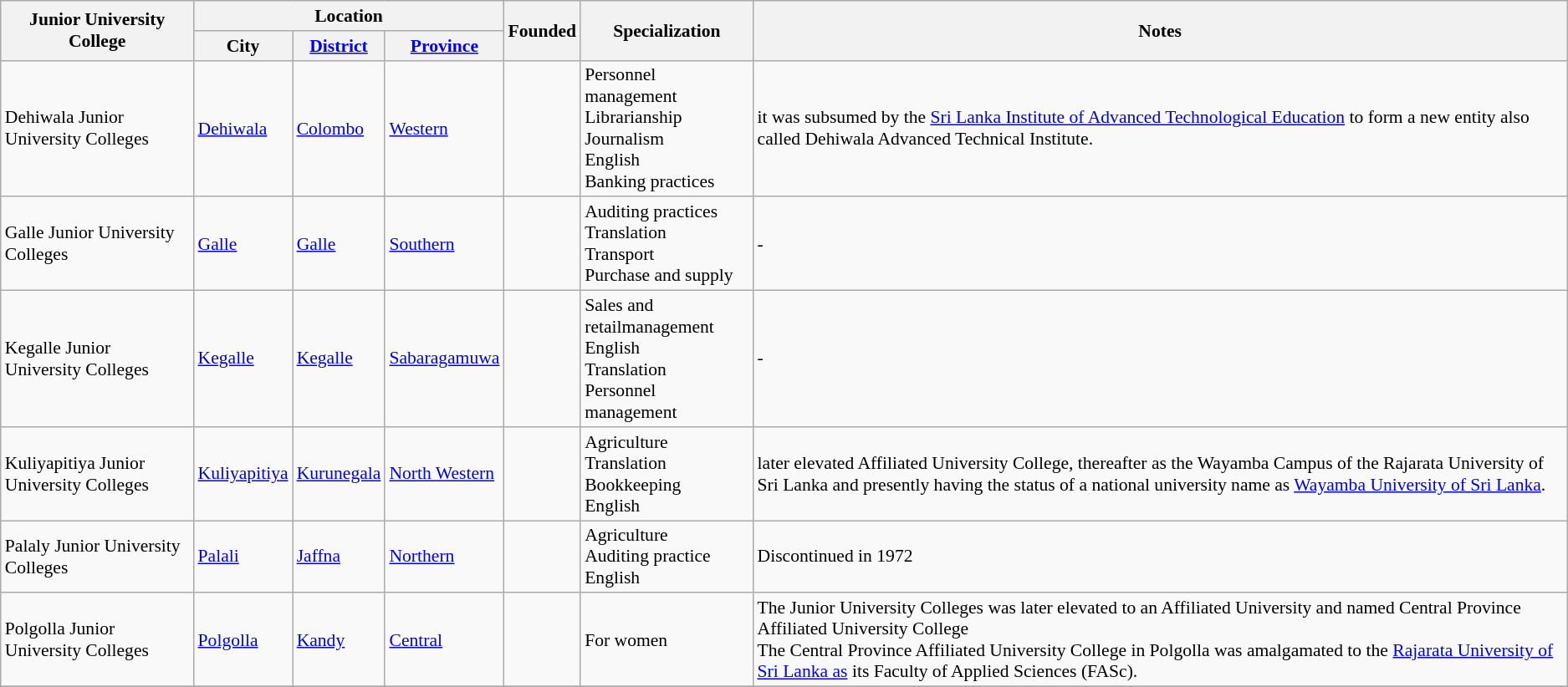<table class="wikitable plainrowheaders sortable" style="font-size:90%; text-align:left;">
<tr>
<th rowspan=2>Junior University College</th>
<th colspan=3>Location</th>
<th rowspan=2>Founded</th>
<th rowspan=2>Specialization</th>
<th rowspan=2>Notes</th>
</tr>
<tr>
<th>City</th>
<th><a href='#'>District</a></th>
<th><a href='#'>Province</a></th>
</tr>
<tr>
<td>Dehiwala Junior University Colleges</td>
<td><a href='#'>Dehiwala</a></td>
<td><a href='#'>Colombo</a></td>
<td><a href='#'>Western</a></td>
<td align=center></td>
<td>Personnel management<br>Librarianship<br>Journalism<br>English<br>Banking practices</td>
<td>it was subsumed by the <a href='#'>Sri Lanka Institute of Advanced Technological Education</a> to form a new entity also called Dehiwala Advanced Technical Institute.</td>
</tr>
<tr>
<td>Galle Junior University Colleges</td>
<td><a href='#'>Galle</a></td>
<td><a href='#'>Galle</a></td>
<td><a href='#'>Southern</a></td>
<td align=center></td>
<td>Auditing practices<br>Translation<br>Transport<br>Purchase and supply</td>
<td>-</td>
</tr>
<tr>
<td>Kegalle Junior University Colleges</td>
<td><a href='#'>Kegalle</a></td>
<td><a href='#'>Kegalle</a></td>
<td><a href='#'>Sabaragamuwa</a></td>
<td align=center></td>
<td>Sales and retailmanagement<br>English<br>Translation<br>Personnel management</td>
<td>-</td>
</tr>
<tr>
<td>Kuliyapitiya Junior University Colleges</td>
<td><a href='#'>Kuliyapitiya</a></td>
<td><a href='#'>Kurunegala</a></td>
<td><a href='#'>North Western</a></td>
<td align=center></td>
<td>Agriculture<br>Translation<br>Bookkeeping<br>English</td>
<td>later elevated Affiliated University College, thereafter as the Wayamba Campus of the Rajarata University of Sri Lanka and presently having the status of a national university name as <a href='#'>Wayamba University of Sri Lanka</a>.</td>
</tr>
<tr>
<td>Palaly Junior University Colleges</td>
<td><a href='#'>Palali</a></td>
<td><a href='#'>Jaffna</a></td>
<td><a href='#'>Northern</a></td>
<td align=center></td>
<td>Agriculture<br>Auditing practice<br>English</td>
<td>Discontinued in 1972 </td>
</tr>
<tr>
<td>Polgolla Junior University Colleges</td>
<td><a href='#'>Polgolla</a></td>
<td><a href='#'>Kandy</a></td>
<td><a href='#'>Central</a></td>
<td align=center></td>
<td>For women</td>
<td>The Junior University Colleges was later elevated to an Affiliated University and named Central Province Affiliated University College <br> The Central Province Affiliated University College in Polgolla was amalgamated to the <a href='#'>Rajarata University of Sri Lanka as</a> its Faculty of Applied Sciences (FASc).</td>
</tr>
<tr>
</tr>
</table>
